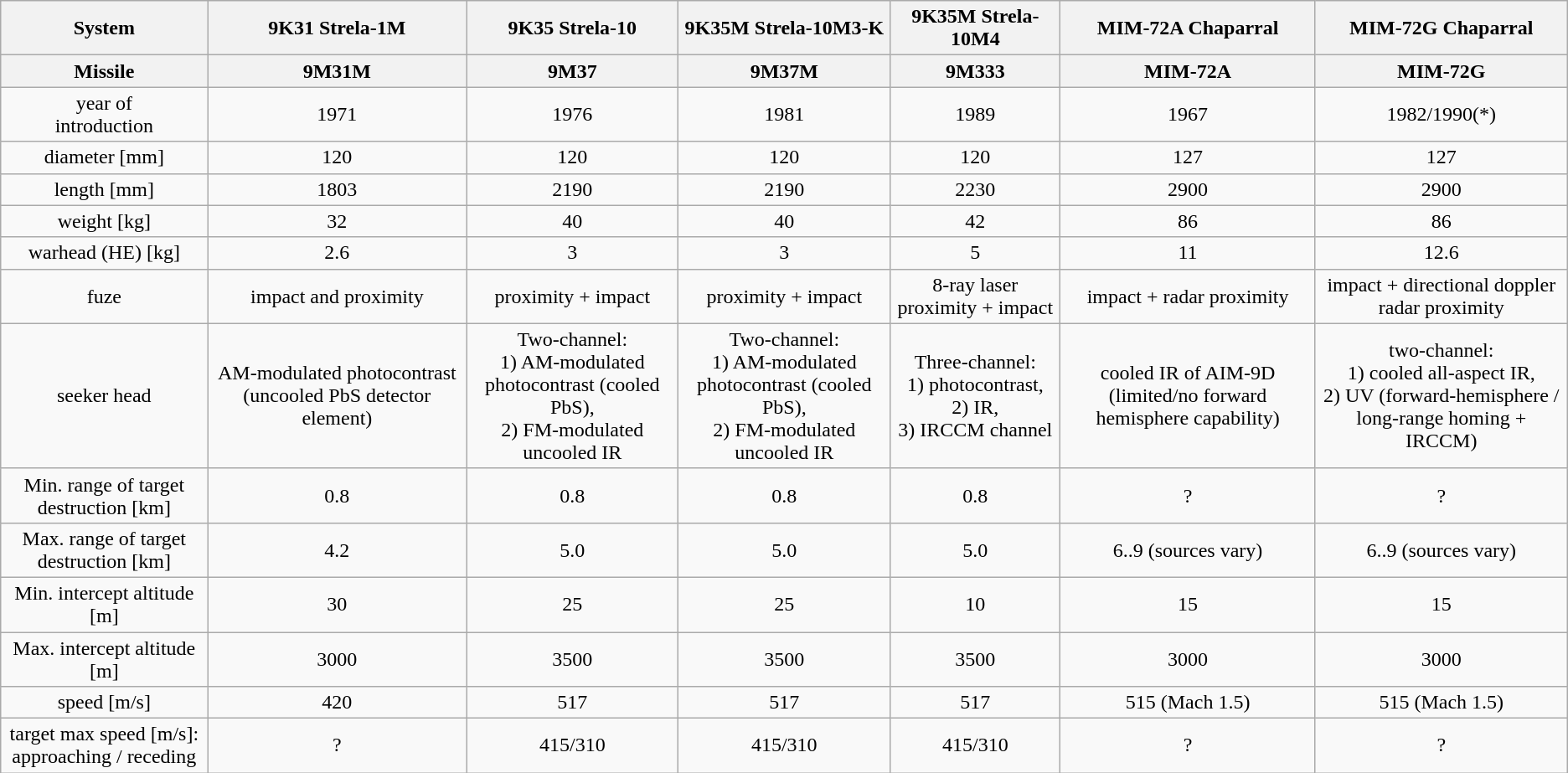<table class="wikitable" style="text-align:center;">
<tr>
<th>System</th>
<th>9K31 Strela-1M</th>
<th>9K35 Strela-10</th>
<th>9K35M Strela-10M3-K</th>
<th>9K35M Strela-10M4</th>
<th>MIM-72A Chaparral</th>
<th>MIM-72G Chaparral</th>
</tr>
<tr>
<th>Missile</th>
<th>9M31M</th>
<th>9M37</th>
<th>9M37M</th>
<th>9M333</th>
<th>MIM-72A</th>
<th>MIM-72G</th>
</tr>
<tr>
<td>year of<br>introduction</td>
<td>1971</td>
<td>1976</td>
<td>1981</td>
<td>1989</td>
<td>1967</td>
<td>1982/1990(*)</td>
</tr>
<tr>
<td>diameter [mm]</td>
<td>120</td>
<td>120</td>
<td>120</td>
<td>120</td>
<td>127</td>
<td>127</td>
</tr>
<tr>
<td>length [mm]</td>
<td>1803</td>
<td>2190</td>
<td>2190</td>
<td>2230</td>
<td>2900</td>
<td>2900</td>
</tr>
<tr>
<td>weight [kg]</td>
<td>32</td>
<td>40</td>
<td>40</td>
<td>42</td>
<td>86</td>
<td>86</td>
</tr>
<tr>
<td>warhead (HE) [kg]</td>
<td>2.6</td>
<td>3</td>
<td>3</td>
<td>5</td>
<td>11</td>
<td>12.6</td>
</tr>
<tr>
<td>fuze</td>
<td>impact and proximity</td>
<td>proximity + impact</td>
<td>proximity + impact</td>
<td>8-ray laser proximity + impact</td>
<td>impact + radar proximity</td>
<td>impact + directional doppler radar proximity</td>
</tr>
<tr>
<td>seeker head</td>
<td>AM-modulated photocontrast (uncooled PbS detector element)</td>
<td>Two-channel: <br>1) AM-modulated photocontrast (cooled  PbS), <br>2) FM-modulated uncooled IR</td>
<td>Two-channel: <br>1) AM-modulated photocontrast (cooled PbS), <br>2) FM-modulated uncooled IR</td>
<td>Three-channel: <br>1) photocontrast, <br>2) IR, <br>3) IRCCM channel</td>
<td>cooled IR of AIM-9D (limited/no  forward hemisphere capability)</td>
<td>two-channel:<br>1) cooled all-aspect IR,<br>2) UV (forward-hemisphere / long-range homing + IRCCM)</td>
</tr>
<tr>
<td>Min. range of target destruction [km]</td>
<td>0.8</td>
<td>0.8</td>
<td>0.8</td>
<td>0.8</td>
<td>?</td>
<td>?</td>
</tr>
<tr>
<td>Max. range of target destruction [km]</td>
<td>4.2</td>
<td>5.0</td>
<td>5.0</td>
<td>5.0</td>
<td>6..9 (sources vary)</td>
<td>6..9 (sources vary)</td>
</tr>
<tr>
<td>Min. intercept altitude [m]</td>
<td>30</td>
<td>25</td>
<td>25</td>
<td>10</td>
<td>15</td>
<td>15</td>
</tr>
<tr>
<td>Max. intercept altitude [m]</td>
<td>3000</td>
<td>3500</td>
<td>3500</td>
<td>3500</td>
<td>3000</td>
<td>3000</td>
</tr>
<tr>
<td>speed [m/s]</td>
<td>420</td>
<td>517</td>
<td>517</td>
<td>517</td>
<td>515 (Mach 1.5)</td>
<td>515 (Mach 1.5)</td>
</tr>
<tr>
<td>target max speed [m/s]: approaching / receding</td>
<td>?</td>
<td>415/310</td>
<td>415/310</td>
<td>415/310</td>
<td>?</td>
<td>?</td>
</tr>
</table>
